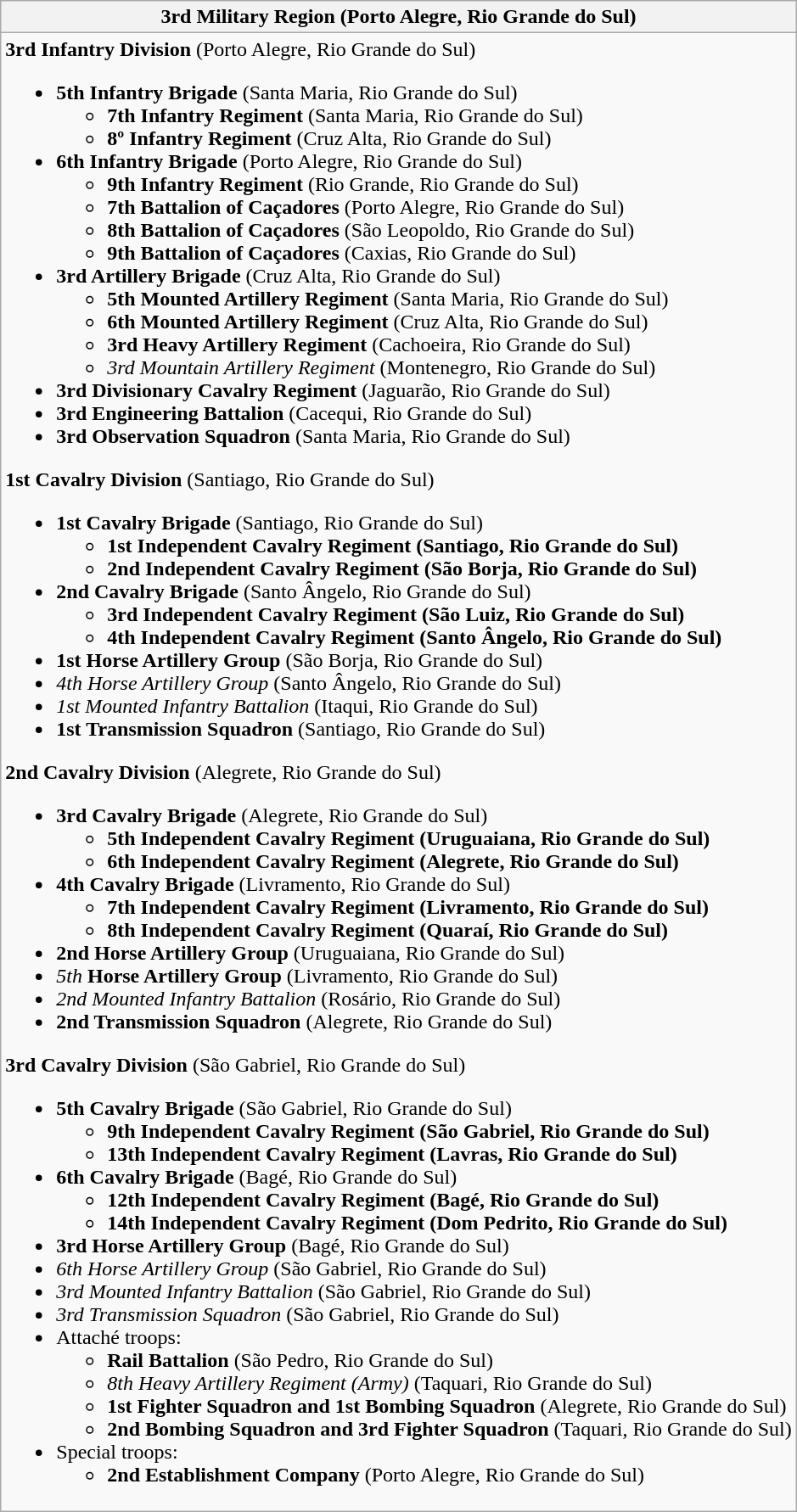<table class="wikitable mw-collapsible mw-collapsed">
<tr>
<th><strong>3rd Military Region</strong> (Porto Alegre, Rio Grande do Sul)</th>
</tr>
<tr>
<td><strong>3rd Infantry Division</strong> (Porto Alegre, Rio Grande do Sul)<br><ul><li><strong>5th Infantry Brigade</strong> (Santa Maria, Rio Grande do Sul)<ul><li><strong>7th Infantry Regiment</strong> (Santa Maria, Rio Grande do Sul)</li><li><strong>8º Infantry Regiment</strong> (Cruz Alta, Rio Grande do Sul)</li></ul></li><li><strong>6th Infantry Brigade</strong> (Porto Alegre, Rio Grande do Sul)<ul><li><strong>9th Infantry Regiment</strong> (Rio Grande, Rio Grande do Sul)</li><li><strong>7th Battalion of Caçadores</strong> (Porto Alegre, Rio Grande do Sul)</li><li><strong>8th Battalion of Caçadores</strong> (São Leopoldo, Rio Grande do Sul)</li><li><strong>9th Battalion of Caçadores</strong> (Caxias, Rio Grande do Sul)</li></ul></li><li><strong>3rd Artillery Brigade</strong> (Cruz Alta, Rio Grande do Sul)<ul><li><strong>5th Mounted Artillery Regiment</strong> (Santa Maria, Rio Grande do Sul)</li><li><strong>6th Mounted Artillery Regiment</strong> (Cruz Alta, Rio Grande do Sul)</li><li><strong>3rd Heavy Artillery Regiment</strong> (Cachoeira, Rio Grande do Sul)</li><li><em>3rd Mountain Artillery Regiment</em> (Montenegro, Rio Grande do Sul)</li></ul></li><li><strong>3rd Divisionary Cavalry Regiment</strong> (Jaguarão, Rio Grande do Sul)</li><li><strong>3rd Engineering Battalion</strong> (Cacequi, Rio Grande do Sul)</li><li><strong>3rd Observation Squadron</strong> (Santa Maria, Rio Grande do Sul)</li></ul><strong>1st Cavalry Division</strong> (Santiago, Rio Grande do Sul)<ul><li><strong>1st Cavalry Brigade</strong> (Santiago, Rio Grande do Sul)<ul><li><strong>1st Independent Cavalry Regiment (Santiago, Rio Grande do Sul)</strong></li><li><strong>2nd Independent Cavalry Regiment (São Borja, Rio Grande do Sul)</strong></li></ul></li><li><strong>2nd Cavalry Brigade</strong> (Santo Ângelo, Rio Grande do Sul)<ul><li><strong>3rd Independent Cavalry Regiment (São Luiz, Rio Grande do Sul)</strong></li><li><strong>4th Independent Cavalry Regiment (Santo Ângelo, Rio Grande do Sul)</strong></li></ul></li><li><strong>1st Horse Artillery Group</strong> (São Borja, Rio Grande do Sul)</li><li><em>4th Horse Artillery Group</em> (Santo Ângelo, Rio Grande do Sul)</li><li><em>1st Mounted Infantry Battalion</em> (Itaqui, Rio Grande do Sul)</li><li><strong>1st Transmission Squadron</strong> (Santiago, Rio Grande do Sul)</li></ul><strong>2nd Cavalry Division</strong> (Alegrete, Rio Grande do Sul)<ul><li><strong>3rd Cavalry Brigade</strong> (Alegrete, Rio Grande do Sul)<ul><li><strong>5th Independent Cavalry Regiment (Uruguaiana, Rio Grande do Sul)</strong></li><li><strong>6th Independent Cavalry Regiment (Alegrete, Rio Grande do Sul)</strong></li></ul></li><li><strong>4th Cavalry Brigade</strong> (Livramento, Rio Grande do Sul)<ul><li><strong>7th Independent Cavalry Regiment (Livramento, Rio Grande do Sul)</strong></li><li><strong>8th Independent Cavalry Regiment (Quaraí, Rio Grande do Sul)</strong></li></ul></li><li><strong>2nd Horse Artillery Group</strong> (Uruguaiana, Rio Grande do Sul)</li><li><em>5th</em> <strong>Horse Artillery Group</strong> (Livramento, Rio Grande do Sul)</li><li><em>2nd Mounted Infantry Battalion</em> (Rosário, Rio Grande do Sul)</li><li><strong>2nd Transmission Squadron</strong> (Alegrete, Rio Grande do Sul)</li></ul><strong>3rd Cavalry Division</strong> (São Gabriel, Rio Grande do Sul)<ul><li><strong>5th Cavalry Brigade</strong> (São Gabriel, Rio Grande do Sul)<ul><li><strong>9th Independent Cavalry Regiment (São Gabriel, Rio Grande do Sul)</strong></li><li><strong>13th Independent Cavalry Regiment (Lavras, Rio Grande do Sul)</strong></li></ul></li><li><strong>6th Cavalry Brigade</strong> (Bagé, Rio Grande do Sul)<ul><li><strong>12th Independent Cavalry Regiment (Bagé, Rio Grande do Sul)</strong></li><li><strong>14th Independent Cavalry Regiment (Dom Pedrito, Rio Grande do Sul)</strong></li></ul></li><li><strong>3rd Horse Artillery Group</strong> (Bagé, Rio Grande do Sul)</li><li><em>6th Horse Artillery Group</em> (São Gabriel, Rio Grande do Sul)</li><li><em>3rd Mounted Infantry Battalion</em> (São Gabriel, Rio Grande do Sul)</li><li><em>3rd Transmission Squadron</em> (São Gabriel, Rio Grande do Sul)</li><li>Attaché troops:<ul><li><strong>Rail Battalion</strong> (São Pedro, Rio Grande do Sul)</li><li><em>8th Heavy Artillery Regiment (Army)</em> (Taquari, Rio Grande do Sul)</li><li><strong>1st Fighter Squadron and 1st</strong> <strong>Bombing Squadron</strong> (Alegrete, Rio Grande do Sul)</li><li><strong>2nd Bombing Squadron and 3rd Fighter Squadron</strong> (Taquari, Rio Grande do Sul)</li></ul></li><li>Special troops:<ul><li><strong>2nd Establishment Company</strong> (Porto Alegre, Rio Grande do Sul)</li></ul></li></ul></td>
</tr>
</table>
